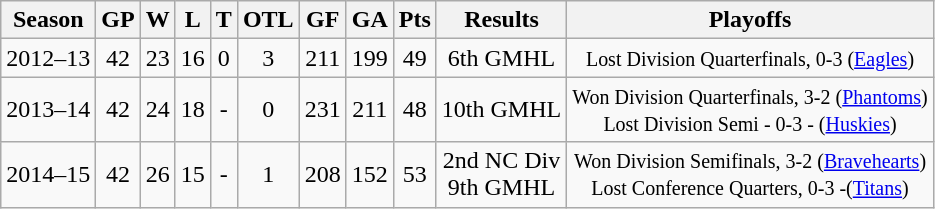<table class="wikitable" style="text-align:center">
<tr>
<th>Season</th>
<th>GP</th>
<th>W</th>
<th>L</th>
<th>T</th>
<th>OTL</th>
<th>GF</th>
<th>GA</th>
<th>Pts</th>
<th>Results</th>
<th>Playoffs</th>
</tr>
<tr>
<td>2012–13</td>
<td>42</td>
<td>23</td>
<td>16</td>
<td>0</td>
<td>3</td>
<td>211</td>
<td>199</td>
<td>49</td>
<td>6th GMHL</td>
<td><small>Lost Division Quarterfinals, 0-3 (<a href='#'>Eagles</a>)</small></td>
</tr>
<tr>
<td>2013–14</td>
<td>42</td>
<td>24</td>
<td>18</td>
<td>-</td>
<td>0</td>
<td>231</td>
<td>211</td>
<td>48</td>
<td>10th GMHL</td>
<td><small>Won Division Quarterfinals, 3-2 (<a href='#'>Phantoms</a>)<br>Lost Division Semi - 0-3 - (<a href='#'>Huskies</a>)</small></td>
</tr>
<tr>
<td>2014–15</td>
<td>42</td>
<td>26</td>
<td>15</td>
<td>-</td>
<td>1</td>
<td>208</td>
<td>152</td>
<td>53</td>
<td>2nd NC Div<br>9th GMHL</td>
<td><small>Won Division Semifinals, 3-2 (<a href='#'>Bravehearts</a>)<br>Lost Conference Quarters, 0-3 -(<a href='#'>Titans</a>)</small></td>
</tr>
</table>
